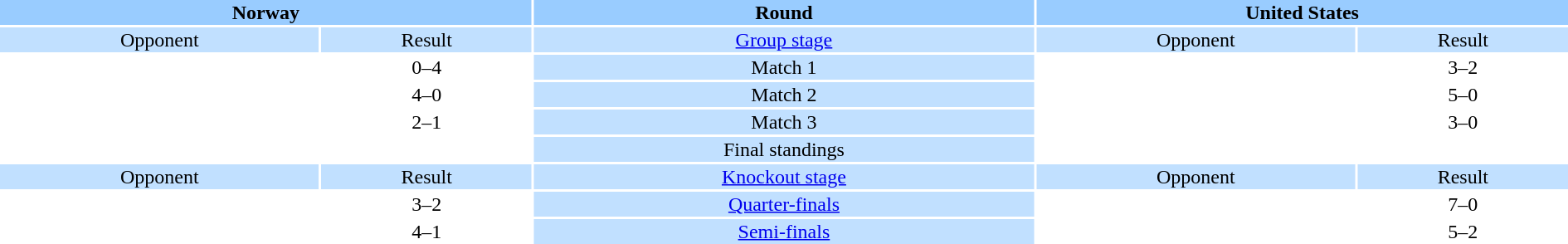<table style="width:100%; text-align:center;">
<tr style="vertical-align:top; background:#9cf;">
<th colspan=2 style="width:1*">Norway</th>
<th>Round</th>
<th colspan=2 style="width:1*">United States</th>
</tr>
<tr style="vertical-align:top; background:#c1e0ff;">
<td>Opponent</td>
<td>Result</td>
<td><a href='#'>Group stage</a></td>
<td>Opponent</td>
<td>Result</td>
</tr>
<tr>
<td align=left></td>
<td>0–4</td>
<td style="background:#c1e0ff;">Match 1</td>
<td align=left></td>
<td>3–2</td>
</tr>
<tr>
<td align=left></td>
<td>4–0</td>
<td style="background:#c1e0ff;">Match 2</td>
<td align=left></td>
<td>5–0</td>
</tr>
<tr>
<td align=left></td>
<td>2–1</td>
<td style="background:#c1e0ff;">Match 3</td>
<td align=left></td>
<td>3–0</td>
</tr>
<tr>
<td colspan="2" style="text-align:center;"><br><div></div></td>
<td style="background:#c1e0ff;">Final standings</td>
<td colspan="2" style="text-align:center;"><br><div></div></td>
</tr>
<tr style="vertical-align:top; background:#c1e0ff;">
<td>Opponent</td>
<td>Result</td>
<td><a href='#'>Knockout stage</a></td>
<td>Opponent</td>
<td>Result</td>
</tr>
<tr>
<td align=left></td>
<td>3–2</td>
<td style="background:#c1e0ff;"><a href='#'>Quarter-finals</a></td>
<td align=left></td>
<td>7–0</td>
</tr>
<tr>
<td align=left></td>
<td>4–1</td>
<td style="background:#c1e0ff;"><a href='#'>Semi-finals</a></td>
<td align=left></td>
<td>5–2</td>
</tr>
</table>
